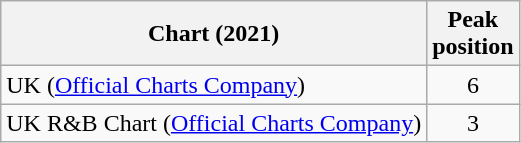<table class="wikitable">
<tr>
<th>Chart (2021)</th>
<th>Peak<br>position</th>
</tr>
<tr>
<td>UK (<a href='#'>Official Charts Company</a>)</td>
<td align="center">6</td>
</tr>
<tr>
<td>UK R&B Chart (<a href='#'>Official Charts Company</a>)</td>
<td align="center">3</td>
</tr>
</table>
